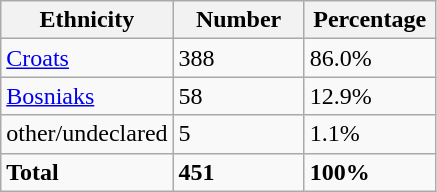<table class="wikitable">
<tr>
<th width="100px">Ethnicity</th>
<th width="80px">Number</th>
<th width="80px">Percentage</th>
</tr>
<tr>
<td><a href='#'>Croats</a></td>
<td>388</td>
<td>86.0%</td>
</tr>
<tr>
<td><a href='#'>Bosniaks</a></td>
<td>58</td>
<td>12.9%</td>
</tr>
<tr>
<td>other/undeclared</td>
<td>5</td>
<td>1.1%</td>
</tr>
<tr>
<td><strong>Total</strong></td>
<td><strong>451</strong></td>
<td><strong>100%</strong></td>
</tr>
</table>
